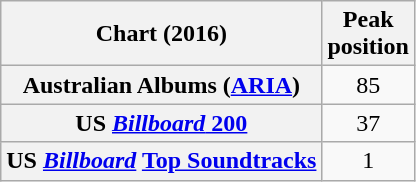<table class="wikitable plainrowheaders" style="text-align:center">
<tr>
<th scope="col">Chart (2016)</th>
<th scope="col">Peak<br>position</th>
</tr>
<tr>
<th scope="row">Australian Albums (<a href='#'>ARIA</a>)</th>
<td>85</td>
</tr>
<tr>
<th scope="row">US <a href='#'><em>Billboard</em> 200</a></th>
<td>37</td>
</tr>
<tr>
<th scope="row">US <a href='#'><em>Billboard</em></a> <a href='#'>Top Soundtracks</a></th>
<td>1</td>
</tr>
</table>
